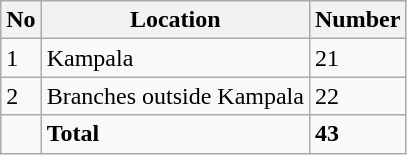<table class="wikitable">
<tr>
<th>No</th>
<th>Location</th>
<th>Number</th>
</tr>
<tr>
<td>1</td>
<td>Kampala</td>
<td>21</td>
</tr>
<tr>
<td>2</td>
<td>Branches outside Kampala</td>
<td>22</td>
</tr>
<tr>
<td></td>
<td><strong>Total</strong></td>
<td><strong>43</strong></td>
</tr>
</table>
